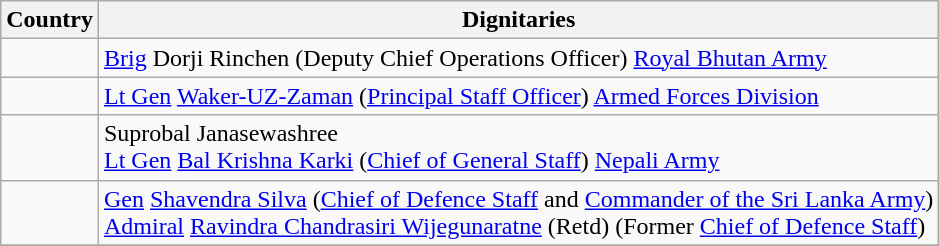<table class="wikitable sortable">
<tr>
<th>Country</th>
<th>Dignitaries</th>
</tr>
<tr>
<td></td>
<td><a href='#'>Brig</a> Dorji Rinchen (Deputy Chief Operations Officer) <a href='#'>Royal Bhutan Army</a></td>
</tr>
<tr>
<td></td>
<td><a href='#'>Lt Gen</a> <a href='#'>Waker-UZ-Zaman</a> (<a href='#'>Principal Staff Officer</a>)  <a href='#'>Armed Forces Division</a></td>
</tr>
<tr>
<td></td>
<td>Suprobal Janasewashree<br><a href='#'>Lt Gen</a> <a href='#'>Bal Krishna Karki</a> (<a href='#'>Chief of General Staff</a>) <a href='#'>Nepali Army</a></td>
</tr>
<tr>
<td></td>
<td><a href='#'>Gen</a> <a href='#'>Shavendra Silva</a> (<a href='#'>Chief of Defence Staff</a> and <a href='#'>Commander of the Sri Lanka Army</a>)<br><a href='#'>Admiral</a> <a href='#'>Ravindra Chandrasiri Wijegunaratne</a> (Retd) (Former <a href='#'>Chief of Defence Staff</a>)</td>
</tr>
<tr>
</tr>
</table>
